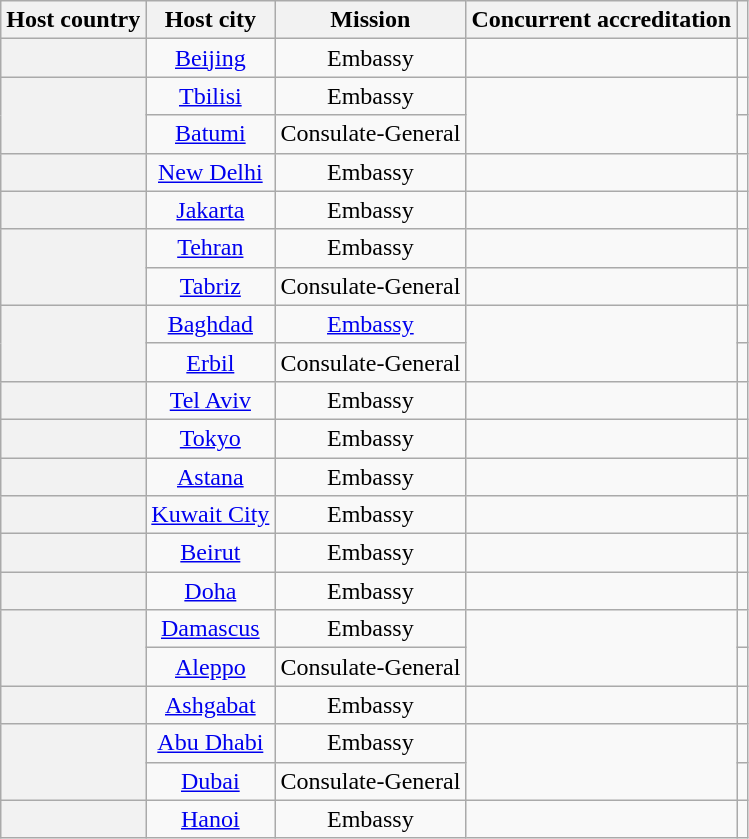<table class="wikitable plainrowheaders" style="text-align:center;">
<tr>
<th scope="col">Host country</th>
<th scope="col">Host city</th>
<th scope="col">Mission</th>
<th scope="col">Concurrent accreditation</th>
<th scope="col"></th>
</tr>
<tr>
<th scope="row"></th>
<td><a href='#'>Beijing</a></td>
<td>Embassy</td>
<td></td>
<td></td>
</tr>
<tr>
<th scope="row" rowspan="2"></th>
<td><a href='#'>Tbilisi</a></td>
<td>Embassy</td>
<td rowspan="2"></td>
<td></td>
</tr>
<tr>
<td><a href='#'>Batumi</a></td>
<td>Consulate-General</td>
<td></td>
</tr>
<tr>
<th scope="row"></th>
<td><a href='#'>New Delhi</a></td>
<td>Embassy</td>
<td></td>
<td></td>
</tr>
<tr>
<th scope="row"></th>
<td><a href='#'>Jakarta</a></td>
<td>Embassy</td>
<td></td>
<td></td>
</tr>
<tr>
<th scope="row" rowspan="2"></th>
<td><a href='#'>Tehran</a></td>
<td>Embassy</td>
<td></td>
<td></td>
</tr>
<tr>
<td><a href='#'>Tabriz</a></td>
<td>Consulate-General</td>
<td></td>
<td></td>
</tr>
<tr>
<th scope="row" rowspan="2"></th>
<td><a href='#'>Baghdad</a></td>
<td><a href='#'>Embassy</a></td>
<td rowspan="2"></td>
<td></td>
</tr>
<tr>
<td><a href='#'>Erbil</a></td>
<td>Consulate-General</td>
<td></td>
</tr>
<tr>
<th scope="row"></th>
<td><a href='#'>Tel Aviv</a></td>
<td>Embassy</td>
<td></td>
<td></td>
</tr>
<tr>
<th scope="row"></th>
<td><a href='#'>Tokyo</a></td>
<td>Embassy</td>
<td></td>
<td></td>
</tr>
<tr>
<th scope="row"></th>
<td><a href='#'>Astana</a></td>
<td>Embassy</td>
<td></td>
<td></td>
</tr>
<tr>
<th scope="row"></th>
<td><a href='#'>Kuwait City</a></td>
<td>Embassy</td>
<td></td>
<td></td>
</tr>
<tr>
<th scope="row"></th>
<td><a href='#'>Beirut</a></td>
<td>Embassy</td>
<td></td>
<td></td>
</tr>
<tr>
<th scope="row"></th>
<td><a href='#'>Doha</a></td>
<td>Embassy</td>
<td></td>
<td></td>
</tr>
<tr>
<th scope="row" rowspan="2"></th>
<td><a href='#'>Damascus</a></td>
<td>Embassy</td>
<td rowspan="2"></td>
<td></td>
</tr>
<tr>
<td><a href='#'>Aleppo</a></td>
<td>Consulate-General</td>
<td></td>
</tr>
<tr>
<th scope="row"></th>
<td><a href='#'>Ashgabat</a></td>
<td>Embassy</td>
<td></td>
<td></td>
</tr>
<tr>
<th scope="row" rowspan="2"></th>
<td><a href='#'>Abu Dhabi</a></td>
<td>Embassy</td>
<td rowspan="2"></td>
<td></td>
</tr>
<tr>
<td><a href='#'>Dubai</a></td>
<td>Consulate-General</td>
<td></td>
</tr>
<tr>
<th scope="row"></th>
<td><a href='#'>Hanoi</a></td>
<td>Embassy</td>
<td></td>
<td></td>
</tr>
</table>
